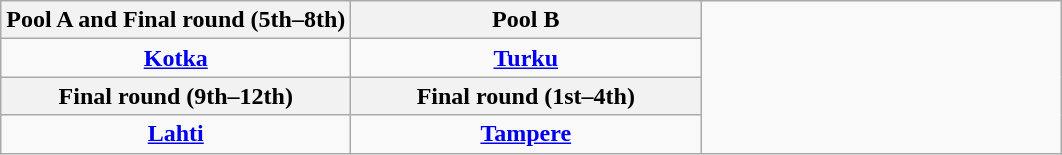<table class=wikitable style=text-align:center>
<tr>
<th width=33%>Pool A and Final round (5th–8th)</th>
<th width=33%>Pool B</th>
<td width=34% rowspan=4></td>
</tr>
<tr>
<td><strong><a href='#'>Kotka</a></strong></td>
<td><strong><a href='#'>Turku</a></strong></td>
</tr>
<tr>
<th width=33%>Final round (9th–12th)</th>
<th width=33%>Final round (1st–4th)</th>
</tr>
<tr>
<td><strong><a href='#'>Lahti</a></strong></td>
<td><strong><a href='#'>Tampere</a></strong></td>
</tr>
</table>
